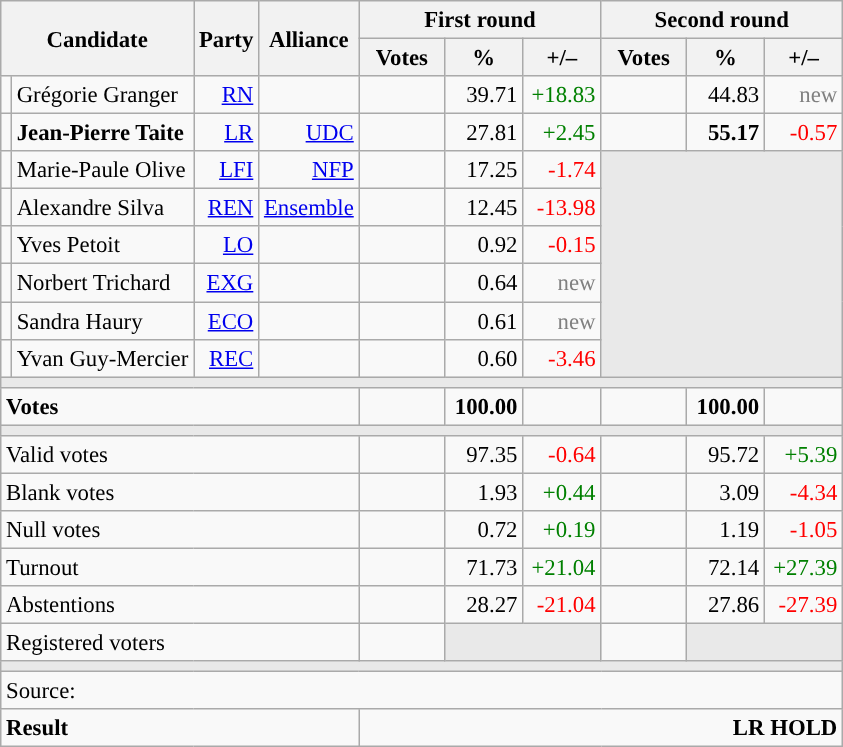<table class="wikitable" style="text-align:right;font-size:95%;">
<tr>
<th rowspan="2" colspan="2">Candidate</th>
<th colspan="1" rowspan="2">Party</th>
<th colspan="1" rowspan="2">Alliance</th>
<th colspan="3">First round</th>
<th colspan="3">Second round</th>
</tr>
<tr>
<th style="width:50px;">Votes</th>
<th style="width:45px;">%</th>
<th style="width:45px;">+/–</th>
<th style="width:50px;">Votes</th>
<th style="width:45px;">%</th>
<th style="width:45px;">+/–</th>
</tr>
<tr>
<td style="color:inherit;background:"></td>
<td style="text-align:left;">Grégorie Granger</td>
<td><a href='#'>RN</a></td>
<td></td>
<td></td>
<td>39.71</td>
<td style="color:green;">+18.83</td>
<td></td>
<td>44.83</td>
<td style="color:grey;">new</td>
</tr>
<tr>
<td style="color:inherit;background:"></td>
<td style="text-align:left;"><strong>Jean-Pierre Taite</strong></td>
<td><a href='#'>LR</a></td>
<td><a href='#'>UDC</a></td>
<td></td>
<td>27.81</td>
<td style="color:green;">+2.45</td>
<td><strong></strong></td>
<td><strong>55.17</strong></td>
<td style="color:red;">-0.57</td>
</tr>
<tr>
<td style="color:inherit;background:"></td>
<td style="text-align:left;">Marie-Paule Olive</td>
<td><a href='#'>LFI</a></td>
<td><a href='#'>NFP</a></td>
<td></td>
<td>17.25</td>
<td style="color:red;">-1.74</td>
<td colspan="3" rowspan="6" style="background:#E9E9E9;"></td>
</tr>
<tr>
<td style="color:inherit;background:"></td>
<td style="text-align:left;">Alexandre Silva</td>
<td><a href='#'>REN</a></td>
<td><a href='#'>Ensemble</a></td>
<td></td>
<td>12.45</td>
<td style="color:red;">-13.98</td>
</tr>
<tr>
<td style="color:inherit;background:"></td>
<td style="text-align:left;">Yves Petoit</td>
<td><a href='#'>LO</a></td>
<td></td>
<td></td>
<td>0.92</td>
<td style="color:red;">-0.15</td>
</tr>
<tr>
<td style="color:inherit;background:"></td>
<td style="text-align:left;">Norbert Trichard</td>
<td><a href='#'>EXG</a></td>
<td></td>
<td></td>
<td>0.64</td>
<td style="color:grey;">new</td>
</tr>
<tr>
<td style="color:inherit;background:"></td>
<td style="text-align:left;">Sandra Haury</td>
<td><a href='#'>ECO</a></td>
<td></td>
<td></td>
<td>0.61</td>
<td style="color:grey;">new</td>
</tr>
<tr>
<td style="color:inherit;background:"></td>
<td style="text-align:left;">Yvan Guy-Mercier</td>
<td><a href='#'>REC</a></td>
<td></td>
<td></td>
<td>0.60</td>
<td style="color:red;">-3.46</td>
</tr>
<tr>
<td colspan="10" style="background:#E9E9E9;"></td>
</tr>
<tr style="font-weight:bold;">
<td colspan="4" style="text-align:left;">Votes</td>
<td></td>
<td>100.00</td>
<td></td>
<td></td>
<td>100.00</td>
<td></td>
</tr>
<tr>
<td colspan="10" style="background:#E9E9E9;"></td>
</tr>
<tr>
<td colspan="4" style="text-align:left;">Valid votes</td>
<td></td>
<td>97.35</td>
<td style="color:red;">-0.64</td>
<td></td>
<td>95.72</td>
<td style="color:green;">+5.39</td>
</tr>
<tr>
<td colspan="4" style="text-align:left;">Blank votes</td>
<td></td>
<td>1.93</td>
<td style="color:green;">+0.44</td>
<td></td>
<td>3.09</td>
<td style="color:red;">-4.34</td>
</tr>
<tr>
<td colspan="4" style="text-align:left;">Null votes</td>
<td></td>
<td>0.72</td>
<td style="color:green;">+0.19</td>
<td></td>
<td>1.19</td>
<td style="color:red;">-1.05</td>
</tr>
<tr>
<td colspan="4" style="text-align:left;">Turnout</td>
<td></td>
<td>71.73</td>
<td style="color:green;">+21.04</td>
<td></td>
<td>72.14</td>
<td style="color:green;">+27.39</td>
</tr>
<tr>
<td colspan="4" style="text-align:left;">Abstentions</td>
<td></td>
<td>28.27</td>
<td style="color:red;">-21.04</td>
<td></td>
<td>27.86</td>
<td style="color:red;">-27.39</td>
</tr>
<tr>
<td colspan="4" style="text-align:left;">Registered voters</td>
<td></td>
<td colspan="2" style="background:#E9E9E9;"></td>
<td></td>
<td colspan="2" style="background:#E9E9E9;"></td>
</tr>
<tr>
<td colspan="10" style="background:#E9E9E9;"></td>
</tr>
<tr>
<td colspan="10" style="text-align:left;">Source: </td>
</tr>
<tr style="font-weight:bold">
<td colspan="4" style="text-align:left;">Result</td>
<td colspan="6" style="background-color:">LR HOLD</td>
</tr>
</table>
